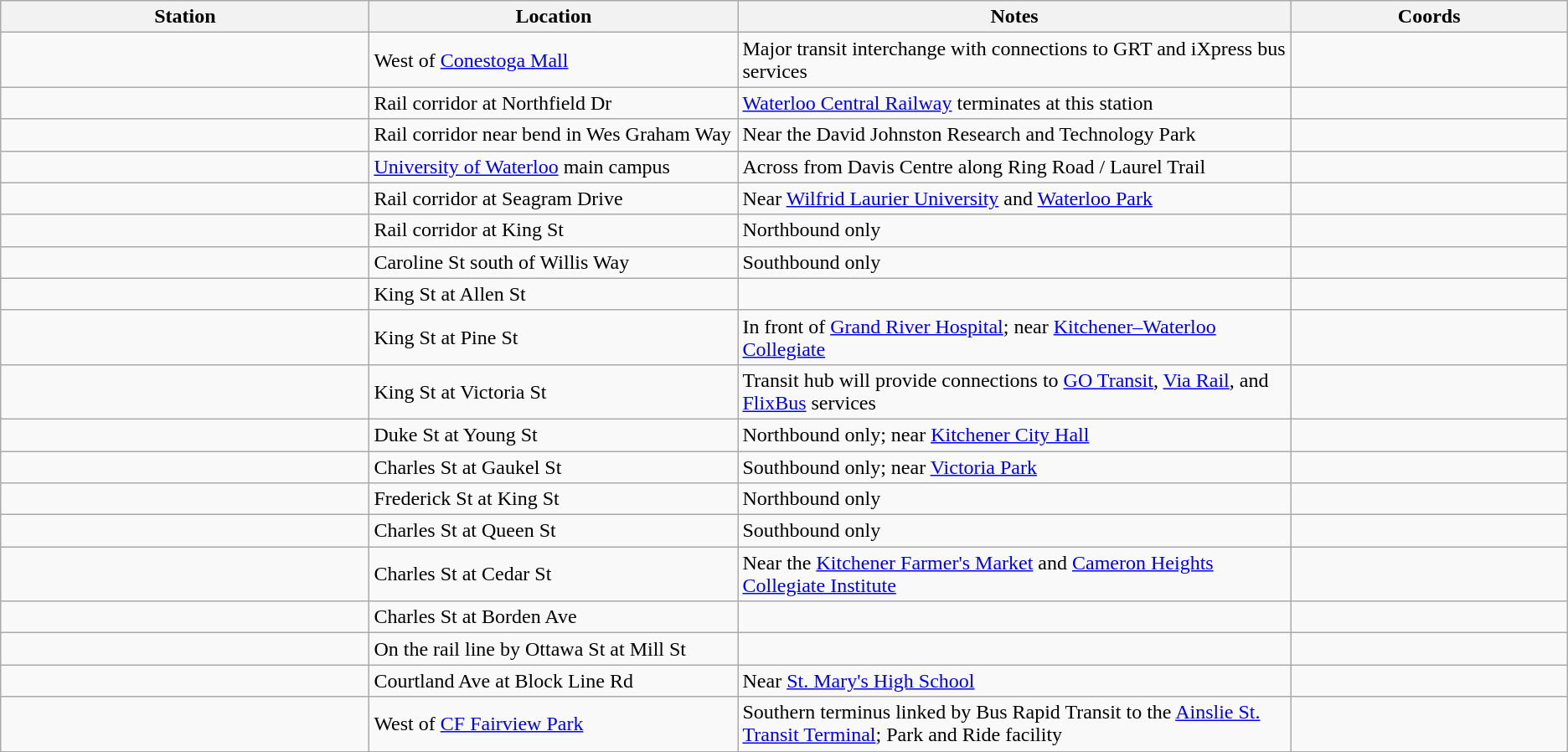<table class="wikitable">
<tr>
<th style="width:20%">Station</th>
<th style="width:20%">Location</th>
<th style="width:30%">Notes</th>
<th style="width:15%">Coords</th>
</tr>
<tr>
<td></td>
<td>West of <a href='#'>Conestoga Mall</a></td>
<td>Major transit interchange with connections to GRT and iXpress bus services</td>
<td></td>
</tr>
<tr>
<td></td>
<td>Rail corridor at Northfield Dr</td>
<td><a href='#'>Waterloo Central Railway</a> terminates at this station</td>
<td></td>
</tr>
<tr>
<td></td>
<td>Rail corridor near bend in Wes Graham Way</td>
<td>Near the David Johnston Research and Technology Park</td>
<td></td>
</tr>
<tr>
<td></td>
<td><a href='#'>University of Waterloo</a> main campus</td>
<td>Across from Davis Centre along Ring Road / Laurel Trail</td>
<td></td>
</tr>
<tr>
<td></td>
<td>Rail corridor at Seagram Drive</td>
<td>Near <a href='#'>Wilfrid Laurier University</a> and <a href='#'>Waterloo Park</a></td>
<td></td>
</tr>
<tr>
<td></td>
<td>Rail corridor at King St</td>
<td>Northbound only</td>
<td></td>
</tr>
<tr>
<td></td>
<td>Caroline St south of Willis Way</td>
<td>Southbound only</td>
<td></td>
</tr>
<tr>
<td></td>
<td>King St at Allen St</td>
<td></td>
<td></td>
</tr>
<tr>
<td></td>
<td>King St at Pine St</td>
<td>In front of <a href='#'>Grand River Hospital</a>; near <a href='#'>Kitchener–Waterloo Collegiate</a></td>
<td></td>
</tr>
<tr>
<td></td>
<td>King St at Victoria St</td>
<td>Transit hub will provide connections to <a href='#'>GO Transit</a>, <a href='#'>Via Rail</a>, and <a href='#'>FlixBus</a> services</td>
<td></td>
</tr>
<tr>
<td></td>
<td>Duke St at Young St</td>
<td>Northbound only; near <a href='#'>Kitchener City Hall</a></td>
<td></td>
</tr>
<tr>
<td></td>
<td>Charles St at Gaukel St</td>
<td>Southbound only; near <a href='#'>Victoria Park</a></td>
<td></td>
</tr>
<tr>
<td></td>
<td>Frederick St at King St</td>
<td>Northbound only</td>
<td></td>
</tr>
<tr>
<td></td>
<td>Charles St at Queen St</td>
<td>Southbound only</td>
<td></td>
</tr>
<tr>
<td></td>
<td>Charles St at Cedar St</td>
<td>Near the <a href='#'>Kitchener Farmer's Market</a> and <a href='#'>Cameron Heights Collegiate Institute</a></td>
<td></td>
</tr>
<tr>
<td></td>
<td>Charles St at Borden Ave</td>
<td></td>
<td></td>
</tr>
<tr>
<td></td>
<td>On the rail line by Ottawa St at Mill St</td>
<td></td>
<td></td>
</tr>
<tr>
<td></td>
<td>Courtland Ave at Block Line Rd</td>
<td>Near <a href='#'>St. Mary's High School</a></td>
<td></td>
</tr>
<tr>
<td></td>
<td>West of <a href='#'>CF Fairview Park</a></td>
<td>Southern terminus linked by Bus Rapid Transit to the <a href='#'>Ainslie St. Transit Terminal</a>; Park and Ride facility</td>
<td></td>
</tr>
</table>
